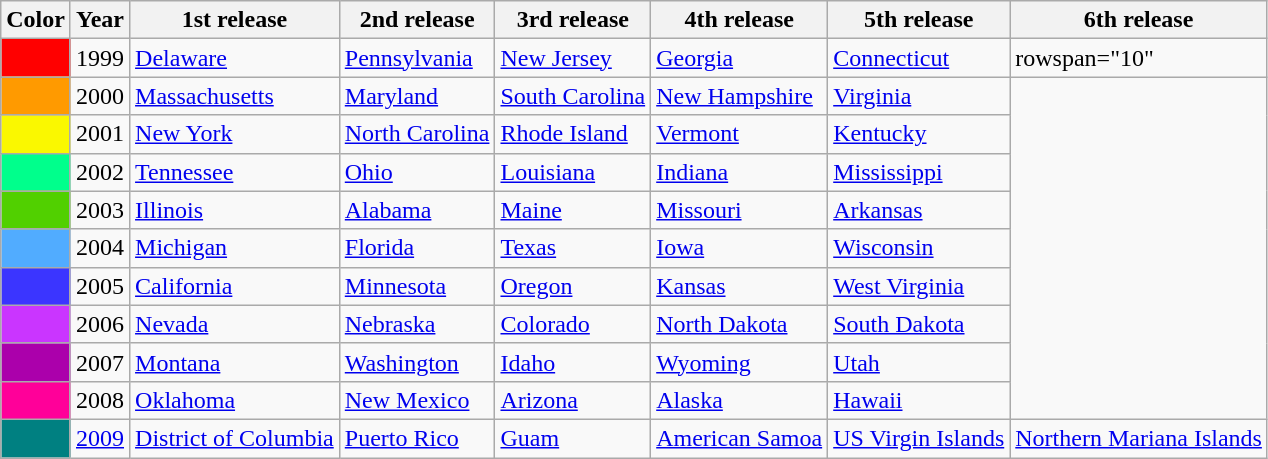<table class="wikitable">
<tr>
<th>Color</th>
<th>Year</th>
<th>1st release</th>
<th>2nd release</th>
<th>3rd release</th>
<th>4th release</th>
<th>5th release</th>
<th>6th release</th>
</tr>
<tr>
<td bgcolor="#FF0000"> </td>
<td>1999</td>
<td><a href='#'>Delaware</a></td>
<td><a href='#'>Pennsylvania</a></td>
<td><a href='#'>New Jersey</a></td>
<td><a href='#'>Georgia</a></td>
<td><a href='#'>Connecticut</a></td>
<td>rowspan="10" </td>
</tr>
<tr>
<td bgcolor="#FF9A00"> </td>
<td>2000</td>
<td><a href='#'>Massachusetts</a></td>
<td><a href='#'>Maryland</a></td>
<td><a href='#'>South Carolina</a></td>
<td><a href='#'>New Hampshire</a></td>
<td><a href='#'>Virginia</a></td>
</tr>
<tr>
<td bgcolor="#FAF800"> </td>
<td>2001</td>
<td><a href='#'>New York</a></td>
<td><a href='#'>North Carolina</a></td>
<td><a href='#'>Rhode Island</a></td>
<td><a href='#'>Vermont</a></td>
<td><a href='#'>Kentucky</a></td>
</tr>
<tr>
<td bgcolor="#00FF8C"> </td>
<td>2002</td>
<td><a href='#'>Tennessee</a></td>
<td><a href='#'>Ohio</a></td>
<td><a href='#'>Louisiana</a></td>
<td><a href='#'>Indiana</a></td>
<td><a href='#'>Mississippi</a></td>
</tr>
<tr>
<td bgcolor="#51D000"> </td>
<td>2003</td>
<td><a href='#'>Illinois</a></td>
<td><a href='#'>Alabama</a></td>
<td><a href='#'>Maine</a></td>
<td><a href='#'>Missouri</a></td>
<td><a href='#'>Arkansas</a></td>
</tr>
<tr>
<td bgcolor="#51ACFF"> </td>
<td>2004</td>
<td><a href='#'>Michigan</a></td>
<td><a href='#'>Florida</a></td>
<td><a href='#'>Texas</a></td>
<td><a href='#'>Iowa</a></td>
<td><a href='#'>Wisconsin</a></td>
</tr>
<tr>
<td bgcolor="#3B35FF"> </td>
<td>2005</td>
<td><a href='#'>California</a></td>
<td><a href='#'>Minnesota</a></td>
<td><a href='#'>Oregon</a></td>
<td><a href='#'>Kansas</a></td>
<td><a href='#'>West Virginia</a></td>
</tr>
<tr>
<td bgcolor="#CA35FF"> </td>
<td>2006</td>
<td><a href='#'>Nevada</a></td>
<td><a href='#'>Nebraska</a></td>
<td><a href='#'>Colorado</a></td>
<td><a href='#'>North Dakota</a></td>
<td><a href='#'>South Dakota</a></td>
</tr>
<tr>
<td bgcolor="#AB00AB"> </td>
<td>2007</td>
<td><a href='#'>Montana</a></td>
<td><a href='#'>Washington</a></td>
<td><a href='#'>Idaho</a></td>
<td><a href='#'>Wyoming</a></td>
<td><a href='#'>Utah</a></td>
</tr>
<tr>
<td bgcolor="#FF0099"> </td>
<td>2008</td>
<td><a href='#'>Oklahoma</a></td>
<td><a href='#'>New Mexico</a></td>
<td><a href='#'>Arizona</a></td>
<td><a href='#'>Alaska</a></td>
<td><a href='#'>Hawaii</a></td>
</tr>
<tr>
<td bgcolor="#008081"> </td>
<td><a href='#'>2009</a></td>
<td><a href='#'>District of Columbia</a></td>
<td><a href='#'>Puerto Rico</a></td>
<td><a href='#'>Guam</a></td>
<td><a href='#'>American Samoa</a></td>
<td><a href='#'>US Virgin Islands</a></td>
<td><a href='#'>Northern Mariana Islands</a></td>
</tr>
</table>
